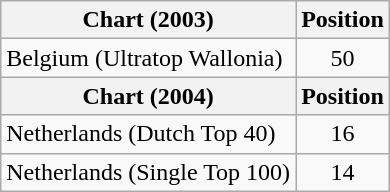<table class="wikitable">
<tr>
<th>Chart (2003)</th>
<th>Position</th>
</tr>
<tr>
<td>Belgium (Ultratop Wallonia)</td>
<td align="center">50</td>
</tr>
<tr>
<th>Chart (2004)</th>
<th>Position</th>
</tr>
<tr>
<td>Netherlands (Dutch Top 40)</td>
<td align="center">16</td>
</tr>
<tr>
<td>Netherlands (Single Top 100)</td>
<td align="center">14</td>
</tr>
</table>
